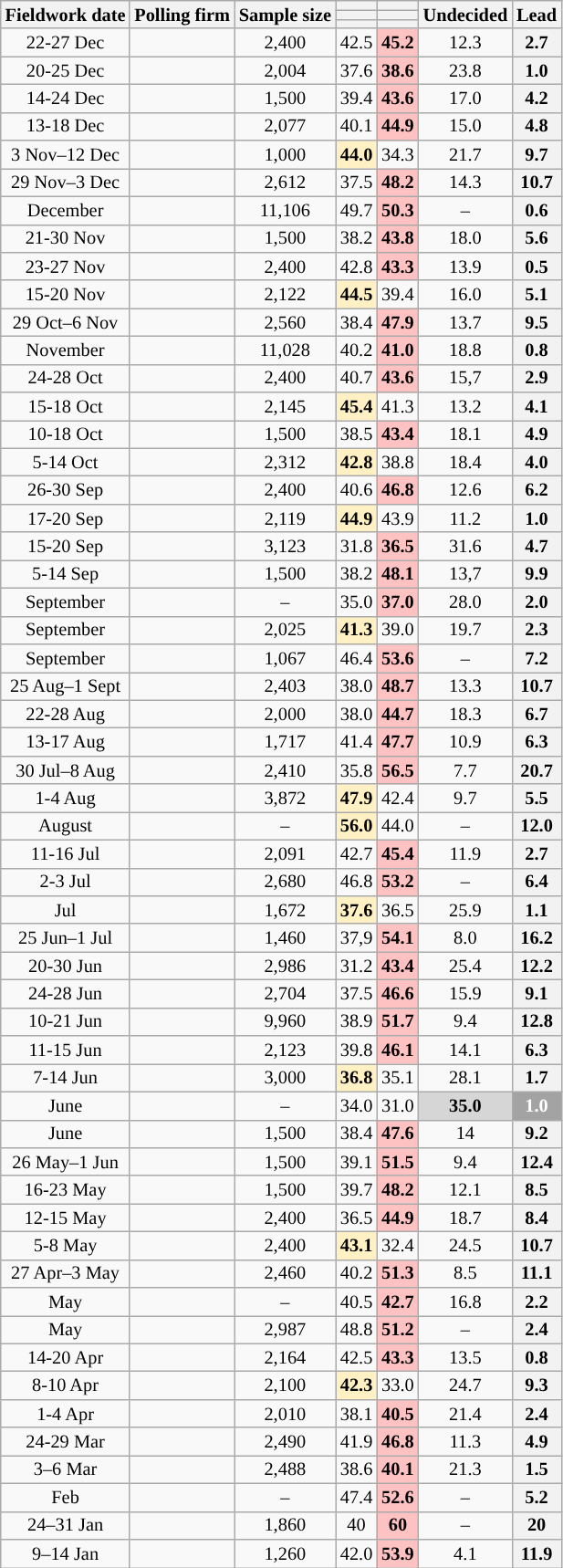<table class="wikitable mw-datatable mw-collapsible mw-collapsed" style="text-align:center; font-size:85%; line-height:14px;">
<tr>
<th rowspan="3">Fieldwork date</th>
<th rowspan="3">Polling firm</th>
<th rowspan="3">Sample size</th>
<th></th>
<th></th>
<th rowspan="3">Undecided</th>
<th rowspan="3">Lead</th>
</tr>
<tr>
<th></th>
<th></th>
</tr>
<tr>
<th style="background:"></th>
<th style="background:"></th>
</tr>
<tr>
<td>22-27 Dec</td>
<td></td>
<td>2,400</td>
<td>42.5</td>
<td style="background:#FFC2C2"><strong>45.2</strong></td>
<td>12.3</td>
<th style="background:">2.7</th>
</tr>
<tr>
<td>20-25 Dec</td>
<td></td>
<td>2,004</td>
<td>37.6</td>
<td style="background:#FFC2C2"><strong>38.6</strong></td>
<td>23.8</td>
<th style="background:">1.0</th>
</tr>
<tr>
<td>14-24 Dec</td>
<td></td>
<td>1,500</td>
<td>39.4</td>
<td style="background:#FFC2C2"><strong>43.6</strong></td>
<td>17.0</td>
<th style="background:">4.2</th>
</tr>
<tr>
<td>13-18 Dec</td>
<td></td>
<td>2,077</td>
<td>40.1</td>
<td style="background:#FFC2C2"><strong>44.9</strong></td>
<td>15.0</td>
<th style="background:">4.8</th>
</tr>
<tr>
<td>3 Nov–12 Dec</td>
<td></td>
<td>1,000</td>
<td style="background:#FFF1C4"><strong>44.0</strong></td>
<td>34.3</td>
<td>21.7</td>
<th style="background:">9.7</th>
</tr>
<tr>
<td>29 Nov–3 Dec</td>
<td></td>
<td>2,612</td>
<td>37.5</td>
<td style="background:#FFC2C2"><strong>48.2</strong></td>
<td>14.3</td>
<th style="background:">10.7</th>
</tr>
<tr>
<td>December</td>
<td></td>
<td>11,106</td>
<td>49.7</td>
<td style="background:#FFC2C2"><strong>50.3</strong></td>
<td>–</td>
<th style="background:">0.6</th>
</tr>
<tr>
<td>21-30 Nov</td>
<td></td>
<td>1,500</td>
<td>38.2</td>
<td style="background:#FFC2C2"><strong>43.8</strong></td>
<td>18.0</td>
<th style="background:">5.6</th>
</tr>
<tr>
<td>23-27 Nov</td>
<td></td>
<td>2,400</td>
<td>42.8</td>
<td style="background:#FFC2C2"><strong>43.3</strong></td>
<td>13.9</td>
<th style="background:">0.5</th>
</tr>
<tr>
<td>15-20 Nov</td>
<td></td>
<td>2,122</td>
<td style="background:#FFF1C4"><strong>44.5</strong></td>
<td>39.4</td>
<td>16.0</td>
<th style="background:">5.1</th>
</tr>
<tr>
<td>29 Oct–6 Nov</td>
<td></td>
<td>2,560</td>
<td>38.4</td>
<td style="background:#FFC2C2"><strong>47.9</strong></td>
<td>13.7</td>
<th style="background:">9.5</th>
</tr>
<tr>
<td>November</td>
<td></td>
<td>11,028</td>
<td>40.2</td>
<td style="background:#FFC2C2"><strong>41.0</strong></td>
<td>18.8</td>
<th style="background:">0.8</th>
</tr>
<tr>
<td>24-28 Oct</td>
<td></td>
<td>2,400</td>
<td>40.7</td>
<td style="background:#FFC2C2"><strong>43.6</strong></td>
<td>15,7</td>
<th style="background:">2.9</th>
</tr>
<tr>
<td>15-18 Oct</td>
<td></td>
<td>2,145</td>
<td style="background:#FFF1C4"><strong>45.4</strong></td>
<td>41.3</td>
<td>13.2</td>
<th style="background:">4.1</th>
</tr>
<tr>
<td>10-18 Oct</td>
<td></td>
<td>1,500</td>
<td>38.5</td>
<td style="background:#FFC2C2"><strong>43.4</strong></td>
<td>18.1</td>
<th style="background:">4.9</th>
</tr>
<tr>
<td>5-14 Oct</td>
<td></td>
<td>2,312</td>
<td style="background:#FFF1C4"><strong>42.8</strong></td>
<td>38.8</td>
<td>18.4</td>
<th style="background:">4.0</th>
</tr>
<tr>
<td>26-30 Sep</td>
<td></td>
<td>2,400</td>
<td>40.6</td>
<td style="background:#FFC2C2"><strong>46.8</strong></td>
<td>12.6</td>
<th style="background:">6.2</th>
</tr>
<tr>
<td>17-20 Sep</td>
<td></td>
<td>2,119</td>
<td style="background:#FFF1C4"><strong>44.9</strong></td>
<td>43.9</td>
<td>11.2</td>
<th style="background:">1.0</th>
</tr>
<tr>
<td>15-20 Sep</td>
<td></td>
<td>3,123</td>
<td>31.8</td>
<td style="background:#FFC2C2"><strong>36.5</strong></td>
<td>31.6</td>
<th style="background:">4.7</th>
</tr>
<tr>
<td>5-14 Sep</td>
<td></td>
<td>1,500</td>
<td>38.2</td>
<td style="background:#FFC2C2"><strong>48.1</strong></td>
<td>13,7</td>
<th style="background:">9.9</th>
</tr>
<tr>
<td>September</td>
<td></td>
<td>–</td>
<td>35.0</td>
<td style="background:#FFC2C2"><strong>37.0</strong></td>
<td>28.0</td>
<th style="background:">2.0</th>
</tr>
<tr>
<td>September</td>
<td></td>
<td>2,025</td>
<td style="background:#FFF1C4"><strong>41.3</strong></td>
<td>39.0</td>
<td>19.7</td>
<th style="background:">2.3</th>
</tr>
<tr>
<td>September</td>
<td></td>
<td>1,067</td>
<td>46.4</td>
<td style="background:#FFC2C2"><strong>53.6</strong></td>
<td>–</td>
<th style="background:">7.2</th>
</tr>
<tr>
<td>25 Aug–1 Sept</td>
<td></td>
<td>2,403</td>
<td>38.0</td>
<td style="background:#FFC2C2"><strong>48.7</strong></td>
<td>13.3</td>
<th style="background:">10.7</th>
</tr>
<tr>
<td>22-28 Aug</td>
<td></td>
<td>2,000</td>
<td>38.0</td>
<td style="background:#FFC2C2"><strong>44.7</strong></td>
<td>18.3</td>
<th style="background:">6.7</th>
</tr>
<tr>
<td>13-17 Aug</td>
<td></td>
<td>1,717</td>
<td>41.4</td>
<td style="background:#FFC2C2"><strong>47.7</strong></td>
<td>10.9</td>
<th style="background:">6.3</th>
</tr>
<tr>
<td>30 Jul–8 Aug</td>
<td></td>
<td>2,410</td>
<td>35.8</td>
<td style="background:#FFC2C2"><strong>56.5</strong></td>
<td>7.7</td>
<th style="background:">20.7</th>
</tr>
<tr>
<td>1-4 Aug</td>
<td></td>
<td>3,872</td>
<td style="background:#FFF1C4"><strong>47.9</strong></td>
<td>42.4</td>
<td>9.7</td>
<th style="background:">5.5</th>
</tr>
<tr>
<td>August</td>
<td></td>
<td>–</td>
<td style="background:#FFF1C4"><strong>56.0</strong></td>
<td>44.0</td>
<td>–</td>
<th style="background:">12.0</th>
</tr>
<tr>
<td>11-16 Jul</td>
<td></td>
<td>2,091</td>
<td>42.7</td>
<td style="background:#FFC2C2"><strong>45.4</strong></td>
<td>11.9</td>
<th style="background:">2.7</th>
</tr>
<tr>
<td>2-3 Jul</td>
<td></td>
<td>2,680</td>
<td>46.8</td>
<td style="background:#FFC2C2"><strong>53.2</strong></td>
<td>–</td>
<th style="background:">6.4</th>
</tr>
<tr>
<td>Jul</td>
<td></td>
<td>1,672</td>
<td style="background:#FFF1C4"><strong>37.6</strong></td>
<td>36.5</td>
<td>25.9</td>
<th style="background:">1.1</th>
</tr>
<tr>
<td>25 Jun–1 Jul</td>
<td></td>
<td>1,460</td>
<td>37,9</td>
<td style="background:#FFC2C2"><strong>54.1</strong></td>
<td>8.0</td>
<th style="background:">16.2</th>
</tr>
<tr>
<td>20-30 Jun</td>
<td></td>
<td>2,986</td>
<td>31.2</td>
<td style="background:#FFC2C2"><strong>43.4</strong></td>
<td>25.4</td>
<th style="background:">12.2</th>
</tr>
<tr>
<td>24-28 Jun</td>
<td></td>
<td>2,704</td>
<td>37.5</td>
<td style="background:#FFC2C2"><strong>46.6</strong></td>
<td>15.9</td>
<th style="background:">9.1</th>
</tr>
<tr>
<td>10-21 Jun</td>
<td></td>
<td>9,960</td>
<td>38.9</td>
<td style="background:#FFC2C2"><strong>51.7</strong></td>
<td>9.4</td>
<th style="background:">12.8</th>
</tr>
<tr>
<td>11-15 Jun</td>
<td></td>
<td>2,123</td>
<td>39.8</td>
<td style="background:#FFC2C2"><strong>46.1</strong></td>
<td>14.1</td>
<th style="background:">6.3</th>
</tr>
<tr>
<td>7-14 Jun</td>
<td></td>
<td>3,000</td>
<td style="background:#FFF1C4"><strong>36.8</strong></td>
<td>35.1</td>
<td>28.1</td>
<th style="background:">1.7</th>
</tr>
<tr>
<td>June</td>
<td></td>
<td>–</td>
<td>34.0</td>
<td>31.0</td>
<td style="background:#D6D6D6"><strong>35.0</strong></td>
<th style="background:#A3A3A3; color:white;">1.0</th>
</tr>
<tr>
<td>June</td>
<td></td>
<td>1,500</td>
<td>38.4</td>
<td style="background:#FFC2C2"><strong>47.6</strong></td>
<td>14</td>
<th style="background:">9.2</th>
</tr>
<tr>
<td>26 May–1 Jun</td>
<td></td>
<td>1,500</td>
<td>39.1</td>
<td style="background:#FFC2C2"><strong>51.5</strong></td>
<td>9.4</td>
<th style="background:">12.4</th>
</tr>
<tr>
<td>16-23 May</td>
<td></td>
<td>1,500</td>
<td>39.7</td>
<td style="background:#FFC2C2"><strong>48.2</strong></td>
<td>12.1</td>
<th style="background:">8.5</th>
</tr>
<tr>
<td>12-15 May</td>
<td></td>
<td>2,400</td>
<td>36.5</td>
<td style="background:#FFC2C2"><strong>44.9</strong></td>
<td>18.7</td>
<th style="background:">8.4</th>
</tr>
<tr>
<td>5-8 May</td>
<td></td>
<td>2,400</td>
<td style="background:#FFF1C4"><strong>43.1</strong></td>
<td>32.4</td>
<td>24.5</td>
<th style="background:">10.7</th>
</tr>
<tr>
<td>27 Apr–3 May</td>
<td></td>
<td>2,460</td>
<td>40.2</td>
<td style="background:#FFC2C2"><strong>51.3</strong></td>
<td>8.5</td>
<th style="background:">11.1</th>
</tr>
<tr>
<td>May</td>
<td></td>
<td>–</td>
<td>40.5</td>
<td style="background:#FFC2C2"><strong>42.7</strong></td>
<td>16.8</td>
<th style="background:">2.2</th>
</tr>
<tr>
<td>May</td>
<td></td>
<td>2,987</td>
<td>48.8</td>
<td style="background:#FFC2C2"><strong>51.2</strong></td>
<td>–</td>
<th style="background:">2.4</th>
</tr>
<tr>
<td>14-20 Apr</td>
<td></td>
<td>2,164</td>
<td>42.5</td>
<td style="background:#FFC2C2"><strong>43.3</strong></td>
<td>13.5</td>
<th style="background:">0.8</th>
</tr>
<tr>
<td>8-10 Apr</td>
<td></td>
<td>2,100</td>
<td style="background:#FFF1C4"><strong>42.3</strong></td>
<td>33.0</td>
<td>24.7</td>
<th style="background:">9.3</th>
</tr>
<tr>
<td>1-4 Apr</td>
<td></td>
<td>2,010</td>
<td>38.1</td>
<td style="background:#FFC2C2"><strong>40.5</strong></td>
<td>21.4</td>
<th style="background:">2.4</th>
</tr>
<tr>
<td>24-29 Mar</td>
<td></td>
<td>2,490</td>
<td>41.9</td>
<td style="background:#FFC2C2"><strong>46.8</strong></td>
<td>11.3</td>
<th style="background:">4.9</th>
</tr>
<tr>
<td>3–6 Mar</td>
<td></td>
<td>2,488</td>
<td>38.6</td>
<td style="background:#FFC2C2"><strong>40.1</strong></td>
<td>21.3</td>
<th style="background:">1.5</th>
</tr>
<tr>
<td>Feb</td>
<td></td>
<td>–</td>
<td>47.4</td>
<td style="background:#FFC2C2"><strong>52.6</strong></td>
<td>–</td>
<th style="background:">5.2</th>
</tr>
<tr>
<td>24–31 Jan</td>
<td></td>
<td>1,860</td>
<td>40</td>
<td style="background:#FFC2C2"><strong>60</strong></td>
<td>–</td>
<th style="background:">20</th>
</tr>
<tr>
<td>9–14 Jan</td>
<td></td>
<td>1,260</td>
<td>42.0</td>
<td style="background:#FFC2C2"><strong>53.9</strong></td>
<td>4.1</td>
<th style="background:">11.9</th>
</tr>
</table>
